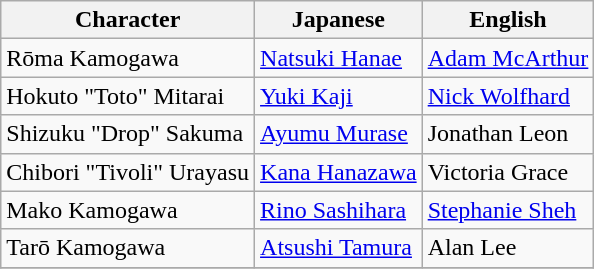<table class="wikitable">
<tr>
<th>Character</th>
<th>Japanese</th>
<th>English</th>
</tr>
<tr>
<td>Rōma Kamogawa</td>
<td><a href='#'>Natsuki Hanae</a></td>
<td><a href='#'>Adam McArthur</a></td>
</tr>
<tr>
<td>Hokuto "Toto" Mitarai</td>
<td><a href='#'>Yuki Kaji</a></td>
<td><a href='#'>Nick Wolfhard</a></td>
</tr>
<tr>
<td>Shizuku "Drop" Sakuma</td>
<td><a href='#'>Ayumu Murase</a></td>
<td>Jonathan Leon</td>
</tr>
<tr>
<td>Chibori "Tivoli" Urayasu</td>
<td><a href='#'>Kana Hanazawa</a></td>
<td>Victoria Grace</td>
</tr>
<tr>
<td>Mako Kamogawa</td>
<td><a href='#'>Rino Sashihara</a></td>
<td><a href='#'>Stephanie Sheh</a></td>
</tr>
<tr>
<td>Tarō Kamogawa</td>
<td><a href='#'>Atsushi Tamura</a></td>
<td>Alan Lee</td>
</tr>
<tr>
</tr>
</table>
